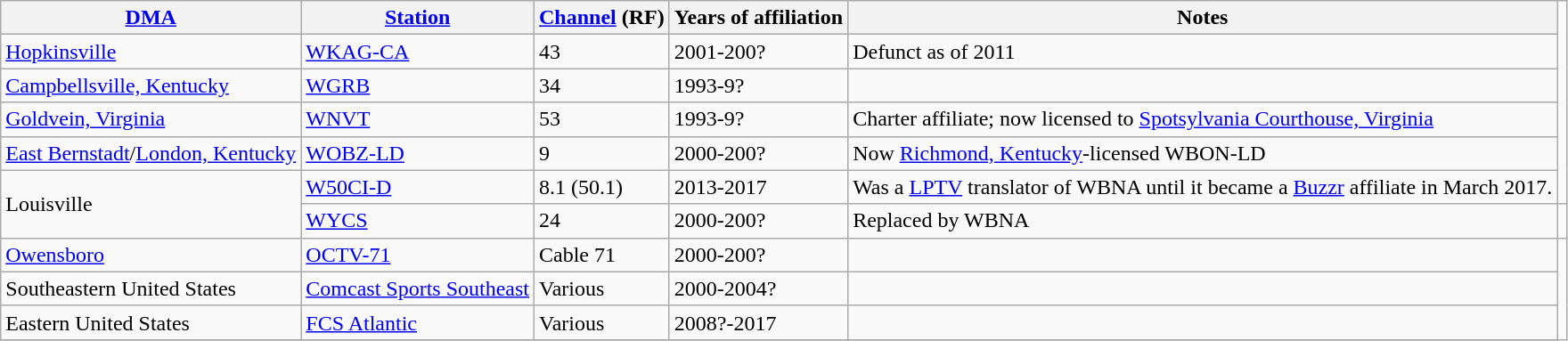<table class="wikitable sortable">
<tr>
<th><a href='#'>DMA</a></th>
<th><a href='#'>Station</a></th>
<th><a href='#'>Channel</a> (RF)</th>
<th>Years of affiliation</th>
<th>Notes</th>
</tr>
<tr>
<td><a href='#'>Hopkinsville</a></td>
<td><a href='#'>WKAG-CA</a></td>
<td>43</td>
<td>2001-200?</td>
<td>Defunct as of 2011</td>
</tr>
<tr>
<td><a href='#'>Campbellsville, Kentucky</a></td>
<td><a href='#'>WGRB</a></td>
<td>34</td>
<td>1993-9?</td>
<td></td>
</tr>
<tr>
<td><a href='#'>Goldvein, Virginia</a></td>
<td><a href='#'>WNVT</a></td>
<td>53</td>
<td>1993-9?</td>
<td>Charter affiliate; now licensed to <a href='#'>Spotsylvania Courthouse, Virginia</a></td>
</tr>
<tr>
<td><a href='#'>East Bernstadt</a>/<a href='#'>London, Kentucky</a></td>
<td><a href='#'>WOBZ-LD</a></td>
<td>9</td>
<td>2000-200?</td>
<td>Now <a href='#'>Richmond, Kentucky</a>-licensed WBON-LD</td>
</tr>
<tr>
<td rowspan=2>Louisville</td>
<td><a href='#'>W50CI-D</a></td>
<td>8.1 (50.1)</td>
<td>2013-2017</td>
<td>Was a <a href='#'>LPTV</a> translator of WBNA until it became a <a href='#'>Buzzr</a> affiliate in March 2017.</td>
</tr>
<tr>
<td><a href='#'>WYCS</a></td>
<td>24</td>
<td>2000-200?</td>
<td>Replaced by WBNA</td>
<td></td>
</tr>
<tr>
<td><a href='#'>Owensboro</a></td>
<td><a href='#'>OCTV-71</a></td>
<td>Cable 71</td>
<td>2000-200?</td>
<td></td>
</tr>
<tr>
<td>Southeastern United States</td>
<td><a href='#'>Comcast Sports Southeast</a></td>
<td>Various</td>
<td>2000-2004?</td>
<td></td>
</tr>
<tr>
<td>Eastern United States</td>
<td><a href='#'>FCS Atlantic</a></td>
<td>Various</td>
<td>2008?-2017</td>
<td></td>
</tr>
<tr>
</tr>
</table>
